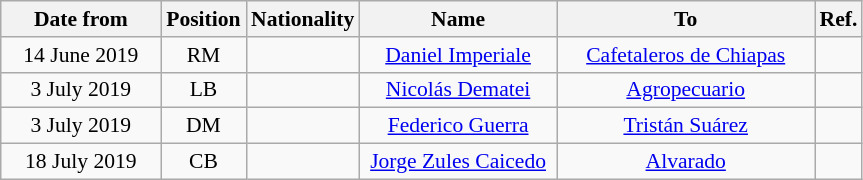<table class="wikitable" style="text-align:center; font-size:90%; ">
<tr>
<th style="background:#; color:#; width:100px;">Date from</th>
<th style="background:#; color:#; width:50px;">Position</th>
<th style="background:#; color:#; width:50px;">Nationality</th>
<th style="background:#; color:#; width:125px;">Name</th>
<th style="background:#; color:#; width:165px;">To</th>
<th style="background:#; color:#; width:25px;">Ref.</th>
</tr>
<tr>
<td>14 June 2019</td>
<td>RM</td>
<td></td>
<td><a href='#'>Daniel Imperiale</a></td>
<td> <a href='#'>Cafetaleros de Chiapas</a></td>
<td></td>
</tr>
<tr>
<td>3 July 2019</td>
<td>LB</td>
<td></td>
<td><a href='#'>Nicolás Dematei</a></td>
<td> <a href='#'>Agropecuario</a></td>
<td></td>
</tr>
<tr>
<td>3 July 2019</td>
<td>DM</td>
<td></td>
<td><a href='#'>Federico Guerra</a></td>
<td> <a href='#'>Tristán Suárez</a></td>
<td></td>
</tr>
<tr>
<td>18 July 2019</td>
<td>CB</td>
<td></td>
<td><a href='#'>Jorge Zules Caicedo</a></td>
<td> <a href='#'>Alvarado</a></td>
<td></td>
</tr>
</table>
